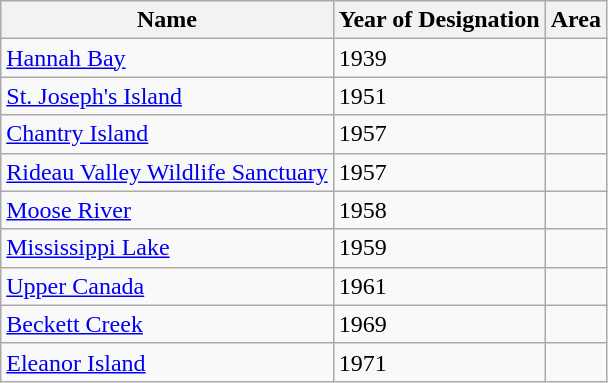<table class="wikitable sortable" margin:auto;">
<tr>
<th>Name</th>
<th>Year of Designation</th>
<th>Area</th>
</tr>
<tr>
<td><a href='#'>Hannah Bay</a></td>
<td>1939</td>
<td align=right></td>
</tr>
<tr>
<td><a href='#'>St. Joseph's Island</a></td>
<td>1951</td>
<td align=right></td>
</tr>
<tr>
<td><a href='#'>Chantry Island</a></td>
<td>1957</td>
<td align=right></td>
</tr>
<tr>
<td><a href='#'>Rideau Valley Wildlife Sanctuary</a></td>
<td>1957</td>
<td align=right></td>
</tr>
<tr>
<td><a href='#'>Moose River</a></td>
<td>1958</td>
<td align=right></td>
</tr>
<tr>
<td><a href='#'>Mississippi Lake</a></td>
<td>1959</td>
<td align=right></td>
</tr>
<tr>
<td><a href='#'>Upper Canada</a></td>
<td>1961</td>
<td align=right></td>
</tr>
<tr>
<td><a href='#'>Beckett Creek</a></td>
<td>1969</td>
<td align=right></td>
</tr>
<tr>
<td><a href='#'>Eleanor Island</a></td>
<td>1971</td>
<td align=right></td>
</tr>
</table>
